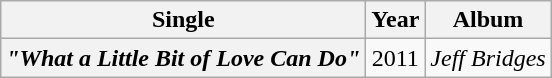<table class="wikitable plainrowheaders" style="text-align:center;">
<tr>
<th scope="col">Single</th>
<th scope="col">Year</th>
<th scope="col">Album</th>
</tr>
<tr>
<th scope="row"><em>"What a Little Bit of Love Can Do"</em></th>
<td>2011</td>
<td style="text-align:left;"><em>Jeff Bridges</em></td>
</tr>
</table>
